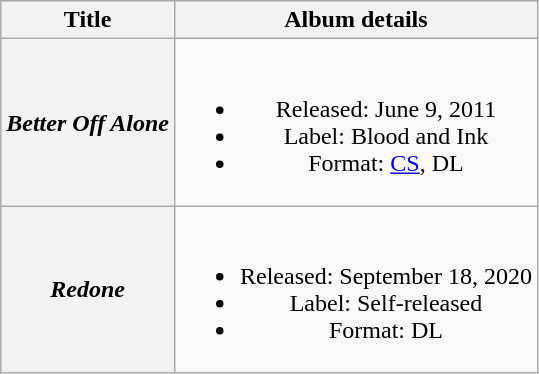<table class="wikitable plainrowheaders" style="text-align:center;">
<tr>
<th scope="col">Title</th>
<th scope="col">Album details</th>
</tr>
<tr>
<th scope="row"><strong><em>Better Off Alone</em></strong></th>
<td><br><ul><li>Released: June 9, 2011</li><li>Label: Blood and Ink</li><li>Format: <a href='#'>CS</a>, DL</li></ul></td>
</tr>
<tr>
<th scope="row"><strong><em>Redone</em></strong></th>
<td><br><ul><li>Released: September 18, 2020</li><li>Label: Self-released</li><li>Format: DL</li></ul></td>
</tr>
</table>
